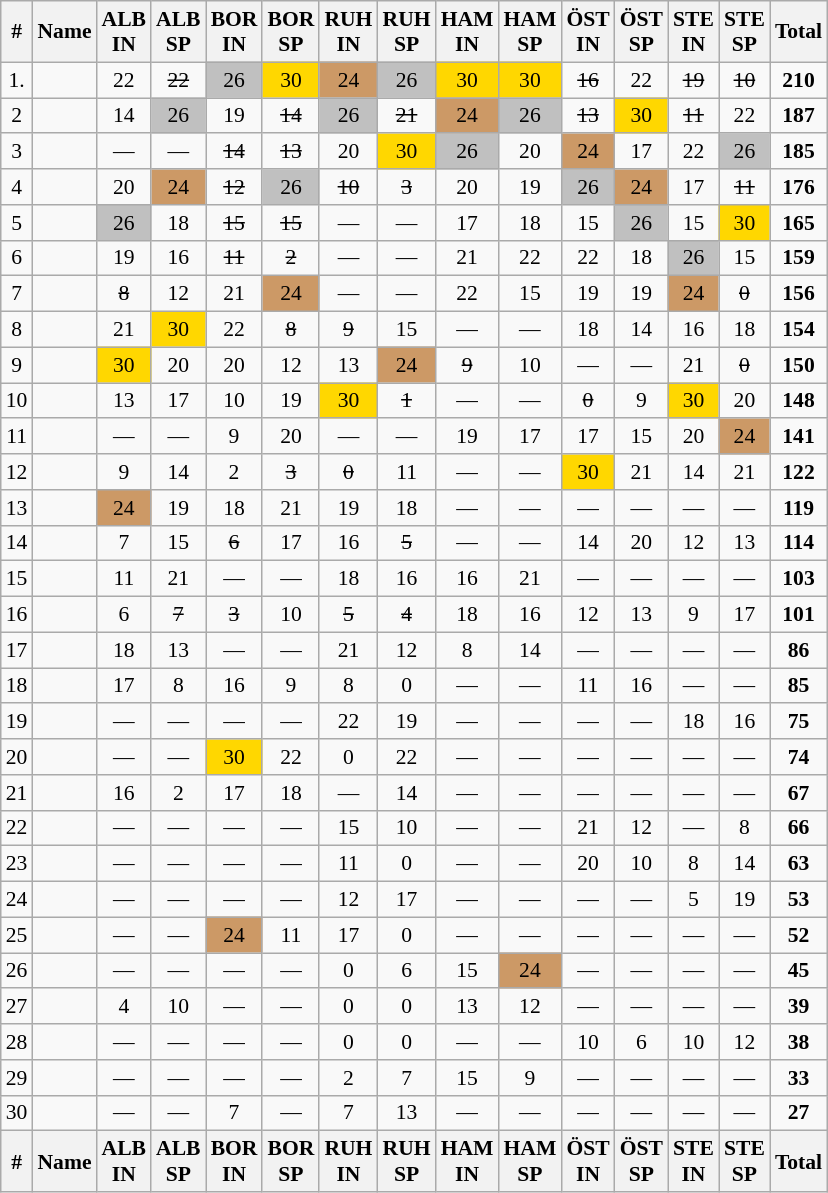<table class="wikitable"  style="text-align:center; font-size: 90%;">
<tr>
<th>#</th>
<th>Name</th>
<th>ALB <br>IN</th>
<th>ALB <br>SP</th>
<th>BOR <br>IN</th>
<th>BOR <br>SP</th>
<th>RUH <br>IN</th>
<th>RUH <br>SP</th>
<th>HAM <br>IN</th>
<th>HAM <br>SP</th>
<th>ÖST <br>IN</th>
<th>ÖST<br>SP</th>
<th>STE<br>IN</th>
<th>STE<br>SP</th>
<th>Total</th>
</tr>
<tr>
<td>1.</td>
<td align="left"></td>
<td>22</td>
<td><s>22</s></td>
<td bgcolor="silver">26</td>
<td bgcolor="gold">30</td>
<td bgcolor=CC9966>24</td>
<td bgcolor="silver">26</td>
<td bgcolor="gold">30</td>
<td bgcolor="gold">30</td>
<td><s>16</s></td>
<td>22</td>
<td><s>19</s></td>
<td><s>10</s></td>
<td><strong>210</strong></td>
</tr>
<tr>
<td>2</td>
<td align="left"></td>
<td>14</td>
<td bgcolor="silver">26</td>
<td>19</td>
<td><s>14</s></td>
<td bgcolor="silver">26</td>
<td><s>21</s></td>
<td bgcolor=CC9966>24</td>
<td bgcolor="silver">26</td>
<td><s>13</s></td>
<td bgcolor="gold">30</td>
<td><s>11</s></td>
<td>22</td>
<td><strong>187</strong></td>
</tr>
<tr>
<td>3</td>
<td align="left"></td>
<td>—</td>
<td>—</td>
<td><s>14</s></td>
<td><s>13</s></td>
<td>20</td>
<td bgcolor="gold">30</td>
<td bgcolor="silver">26</td>
<td>20</td>
<td bgcolor=CC9966>24</td>
<td>17</td>
<td>22</td>
<td bgcolor="silver">26</td>
<td><strong>185</strong></td>
</tr>
<tr>
<td>4</td>
<td align="left"></td>
<td>20</td>
<td bgcolor=CC9966>24</td>
<td><s>12</s></td>
<td bgcolor="silver">26</td>
<td><s>10</s></td>
<td><s>3</s></td>
<td>20</td>
<td>19</td>
<td bgcolor="silver">26</td>
<td bgcolor=CC9966>24</td>
<td>17</td>
<td><s>11</s></td>
<td><strong>176</strong></td>
</tr>
<tr>
<td>5</td>
<td align="left"></td>
<td bgcolor="silver">26</td>
<td>18</td>
<td><s>15</s></td>
<td><s>15</s></td>
<td>—</td>
<td>—</td>
<td>17</td>
<td>18</td>
<td>15</td>
<td bgcolor="silver">26</td>
<td>15</td>
<td bgcolor="gold">30</td>
<td><strong>165</strong></td>
</tr>
<tr>
<td>6</td>
<td align="left"></td>
<td>19</td>
<td>16</td>
<td><s>11</s></td>
<td><s>2</s></td>
<td>—</td>
<td>—</td>
<td>21</td>
<td>22</td>
<td>22</td>
<td>18</td>
<td bgcolor="silver">26</td>
<td>15</td>
<td><strong>159</strong></td>
</tr>
<tr>
<td>7</td>
<td align="left"></td>
<td><s>8</s></td>
<td>12</td>
<td>21</td>
<td bgcolor=CC9966>24</td>
<td>—</td>
<td>—</td>
<td>22</td>
<td>15</td>
<td>19</td>
<td>19</td>
<td bgcolor=CC9966>24</td>
<td><s>0</s></td>
<td><strong>156</strong></td>
</tr>
<tr>
<td>8</td>
<td align="left"></td>
<td>21</td>
<td bgcolor="gold">30</td>
<td>22</td>
<td><s>8</s></td>
<td><s>9</s></td>
<td>15</td>
<td>—</td>
<td>—</td>
<td>18</td>
<td>14</td>
<td>16</td>
<td>18</td>
<td><strong>154</strong></td>
</tr>
<tr>
<td>9</td>
<td align="left"></td>
<td bgcolor="gold">30</td>
<td>20</td>
<td>20</td>
<td>12</td>
<td>13</td>
<td bgcolor=CC9966>24</td>
<td><s>9</s></td>
<td>10</td>
<td>—</td>
<td>—</td>
<td>21</td>
<td><s>0</s></td>
<td><strong>150</strong></td>
</tr>
<tr>
<td>10</td>
<td align="left"></td>
<td>13</td>
<td>17</td>
<td>10</td>
<td>19</td>
<td bgcolor="gold">30</td>
<td><s>1</s></td>
<td>—</td>
<td>—</td>
<td><s>0</s></td>
<td>9</td>
<td bgcolor="gold">30</td>
<td>20</td>
<td><strong>148</strong></td>
</tr>
<tr>
<td>11</td>
<td align="left"></td>
<td>—</td>
<td>—</td>
<td>9</td>
<td>20</td>
<td>—</td>
<td>—</td>
<td>19</td>
<td>17</td>
<td>17</td>
<td>15</td>
<td>20</td>
<td bgcolor=CC9966>24</td>
<td><strong>141</strong></td>
</tr>
<tr>
<td>12</td>
<td align="left"></td>
<td>9</td>
<td>14</td>
<td>2</td>
<td><s>3</s></td>
<td><s>0</s></td>
<td>11</td>
<td>—</td>
<td>—</td>
<td bgcolor="gold">30</td>
<td>21</td>
<td>14</td>
<td>21</td>
<td><strong>122</strong></td>
</tr>
<tr>
<td>13</td>
<td align="left"></td>
<td bgcolor=CC9966>24</td>
<td>19</td>
<td>18</td>
<td>21</td>
<td>19</td>
<td>18</td>
<td>—</td>
<td>—</td>
<td>—</td>
<td>—</td>
<td>—</td>
<td>—</td>
<td><strong>119</strong></td>
</tr>
<tr>
<td>14</td>
<td align="left"></td>
<td>7</td>
<td>15</td>
<td><s>6</s></td>
<td>17</td>
<td>16</td>
<td><s>5</s></td>
<td>—</td>
<td>—</td>
<td>14</td>
<td>20</td>
<td>12</td>
<td>13</td>
<td><strong>114</strong></td>
</tr>
<tr>
<td>15</td>
<td align="left"></td>
<td>11</td>
<td>21</td>
<td>—</td>
<td>—</td>
<td>18</td>
<td>16</td>
<td>16</td>
<td>21</td>
<td>—</td>
<td>—</td>
<td>—</td>
<td>—</td>
<td><strong>103</strong></td>
</tr>
<tr>
<td>16</td>
<td align="left"></td>
<td>6</td>
<td><s>7</s></td>
<td><s>3</s></td>
<td>10</td>
<td><s>5</s></td>
<td><s>4</s></td>
<td>18</td>
<td>16</td>
<td>12</td>
<td>13</td>
<td>9</td>
<td>17</td>
<td><strong>101</strong></td>
</tr>
<tr>
<td>17</td>
<td align="left"></td>
<td>18</td>
<td>13</td>
<td>—</td>
<td>—</td>
<td>21</td>
<td>12</td>
<td>8</td>
<td>14</td>
<td>—</td>
<td>—</td>
<td>—</td>
<td>—</td>
<td><strong>86</strong></td>
</tr>
<tr>
<td>18</td>
<td align="left"></td>
<td>17</td>
<td>8</td>
<td>16</td>
<td>9</td>
<td>8</td>
<td>0</td>
<td>—</td>
<td>—</td>
<td>11</td>
<td>16</td>
<td>—</td>
<td>—</td>
<td><strong>85</strong></td>
</tr>
<tr>
<td>19</td>
<td align="left"></td>
<td>—</td>
<td>—</td>
<td>—</td>
<td>—</td>
<td>22</td>
<td>19</td>
<td>—</td>
<td>—</td>
<td>—</td>
<td>—</td>
<td>18</td>
<td>16</td>
<td><strong>75</strong></td>
</tr>
<tr>
<td>20</td>
<td align="left"></td>
<td>—</td>
<td>—</td>
<td bgcolor="gold">30</td>
<td>22</td>
<td>0</td>
<td>22</td>
<td>—</td>
<td>—</td>
<td>—</td>
<td>—</td>
<td>—</td>
<td>—</td>
<td><strong>74</strong></td>
</tr>
<tr>
<td>21</td>
<td align="left"></td>
<td>16</td>
<td>2</td>
<td>17</td>
<td>18</td>
<td>—</td>
<td>14</td>
<td>—</td>
<td>—</td>
<td>—</td>
<td>—</td>
<td>—</td>
<td>—</td>
<td><strong>67</strong></td>
</tr>
<tr>
<td>22</td>
<td align="left"></td>
<td>—</td>
<td>—</td>
<td>—</td>
<td>—</td>
<td>15</td>
<td>10</td>
<td>—</td>
<td>—</td>
<td>21</td>
<td>12</td>
<td>—</td>
<td>8</td>
<td><strong>66</strong></td>
</tr>
<tr>
<td>23</td>
<td align="left"></td>
<td>—</td>
<td>—</td>
<td>—</td>
<td>—</td>
<td>11</td>
<td>0</td>
<td>—</td>
<td>—</td>
<td>20</td>
<td>10</td>
<td>8</td>
<td>14</td>
<td><strong>63</strong></td>
</tr>
<tr>
<td>24</td>
<td align="left"></td>
<td>—</td>
<td>—</td>
<td>—</td>
<td>—</td>
<td>12</td>
<td>17</td>
<td>—</td>
<td>—</td>
<td>—</td>
<td>—</td>
<td>5</td>
<td>19</td>
<td><strong>53</strong></td>
</tr>
<tr>
<td>25</td>
<td align="left"></td>
<td>—</td>
<td>—</td>
<td bgcolor=CC9966>24</td>
<td>11</td>
<td>17</td>
<td>0</td>
<td>—</td>
<td>—</td>
<td>—</td>
<td>—</td>
<td>—</td>
<td>—</td>
<td><strong>52</strong></td>
</tr>
<tr>
<td>26</td>
<td align="left"></td>
<td>—</td>
<td>—</td>
<td>—</td>
<td>—</td>
<td>0</td>
<td>6</td>
<td>15</td>
<td bgcolor=CC9966>24</td>
<td>—</td>
<td>—</td>
<td>—</td>
<td>—</td>
<td><strong>45</strong></td>
</tr>
<tr>
<td>27</td>
<td align="left"></td>
<td>4</td>
<td>10</td>
<td>—</td>
<td>—</td>
<td>0</td>
<td>0</td>
<td>13</td>
<td>12</td>
<td>—</td>
<td>—</td>
<td>—</td>
<td>—</td>
<td><strong>39</strong></td>
</tr>
<tr>
<td>28</td>
<td align="left"></td>
<td>—</td>
<td>—</td>
<td>—</td>
<td>—</td>
<td>0</td>
<td>0</td>
<td>—</td>
<td>—</td>
<td>10</td>
<td>6</td>
<td>10</td>
<td>12</td>
<td><strong>38</strong></td>
</tr>
<tr>
<td>29</td>
<td align="left"></td>
<td>—</td>
<td>—</td>
<td>—</td>
<td>—</td>
<td>2</td>
<td>7</td>
<td>15</td>
<td>9</td>
<td>—</td>
<td>—</td>
<td>—</td>
<td>—</td>
<td><strong>33</strong></td>
</tr>
<tr>
<td>30</td>
<td align="left"></td>
<td>—</td>
<td>—</td>
<td>7</td>
<td>—</td>
<td>7</td>
<td>13</td>
<td>—</td>
<td>—</td>
<td>—</td>
<td>—</td>
<td>—</td>
<td>—</td>
<td><strong>27</strong></td>
</tr>
<tr>
<th>#</th>
<th>Name</th>
<th>ALB <br>IN</th>
<th>ALB <br>SP</th>
<th>BOR <br>IN</th>
<th>BOR <br>SP</th>
<th>RUH <br>IN</th>
<th>RUH <br>SP</th>
<th>HAM <br>IN</th>
<th>HAM <br>SP</th>
<th>ÖST <br>IN</th>
<th>ÖST<br>SP</th>
<th>STE<br>IN</th>
<th>STE<br>SP</th>
<th>Total</th>
</tr>
</table>
